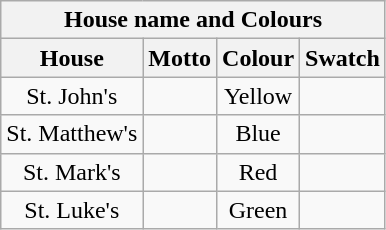<table class="wikitable" width="auto" style="text-align: center">
<tr>
<th colspan="4">House name and Colours</th>
</tr>
<tr>
<th>House</th>
<th>Motto</th>
<th>Colour</th>
<th>Swatch</th>
</tr>
<tr>
<td>St. John's</td>
<td></td>
<td>Yellow</td>
<td></td>
</tr>
<tr>
<td>St. Matthew's</td>
<td></td>
<td>Blue</td>
<td></td>
</tr>
<tr>
<td>St. Mark's</td>
<td></td>
<td>Red</td>
<td></td>
</tr>
<tr>
<td>St. Luke's</td>
<td></td>
<td>Green</td>
<td></td>
</tr>
</table>
